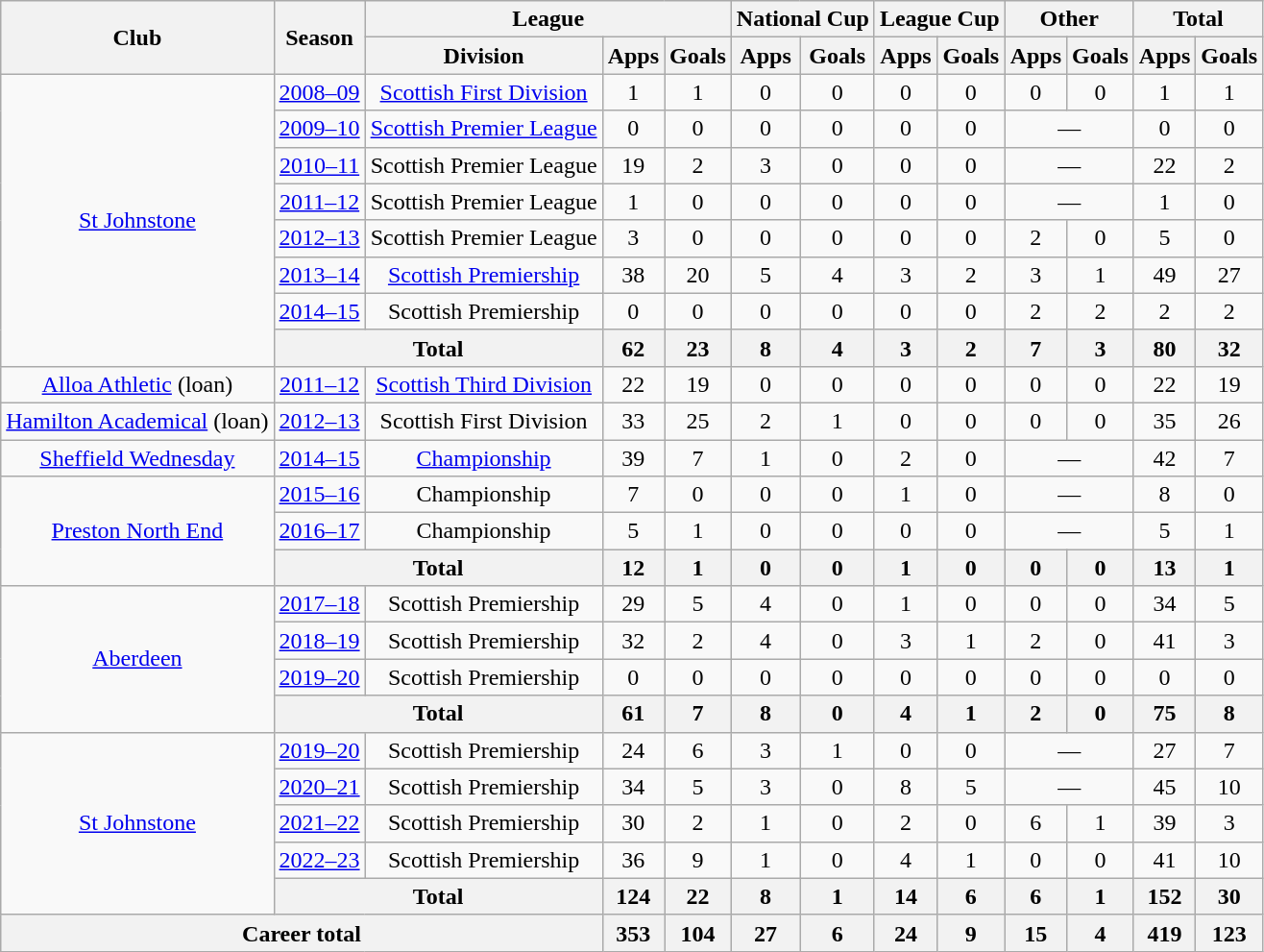<table class="wikitable" style="text-align:center">
<tr>
<th rowspan="2">Club</th>
<th rowspan="2">Season</th>
<th colspan="3">League</th>
<th colspan="2">National Cup</th>
<th colspan="2">League Cup</th>
<th colspan="2">Other</th>
<th colspan="2">Total</th>
</tr>
<tr>
<th>Division</th>
<th>Apps</th>
<th>Goals</th>
<th>Apps</th>
<th>Goals</th>
<th>Apps</th>
<th>Goals</th>
<th>Apps</th>
<th>Goals</th>
<th>Apps</th>
<th>Goals</th>
</tr>
<tr>
<td rowspan="8"><a href='#'>St Johnstone</a></td>
<td><a href='#'>2008–09</a></td>
<td><a href='#'>Scottish First Division</a></td>
<td>1</td>
<td>1</td>
<td>0</td>
<td>0</td>
<td>0</td>
<td>0</td>
<td>0</td>
<td>0</td>
<td>1</td>
<td>1</td>
</tr>
<tr>
<td><a href='#'>2009–10</a></td>
<td><a href='#'>Scottish Premier League</a></td>
<td>0</td>
<td>0</td>
<td>0</td>
<td>0</td>
<td>0</td>
<td>0</td>
<td colspan="2">—</td>
<td>0</td>
<td>0</td>
</tr>
<tr>
<td><a href='#'>2010–11</a></td>
<td>Scottish Premier League</td>
<td>19</td>
<td>2</td>
<td>3</td>
<td>0</td>
<td>0</td>
<td>0</td>
<td colspan="2">—</td>
<td>22</td>
<td>2</td>
</tr>
<tr>
<td><a href='#'>2011–12</a></td>
<td>Scottish Premier League</td>
<td>1</td>
<td>0</td>
<td>0</td>
<td>0</td>
<td>0</td>
<td>0</td>
<td colspan="2">—</td>
<td>1</td>
<td>0</td>
</tr>
<tr>
<td><a href='#'>2012–13</a></td>
<td>Scottish Premier League</td>
<td>3</td>
<td>0</td>
<td>0</td>
<td>0</td>
<td>0</td>
<td>0</td>
<td>2</td>
<td>0</td>
<td>5</td>
<td>0</td>
</tr>
<tr>
<td><a href='#'>2013–14</a></td>
<td><a href='#'>Scottish Premiership</a></td>
<td>38</td>
<td>20</td>
<td>5</td>
<td>4</td>
<td>3</td>
<td>2</td>
<td>3</td>
<td>1</td>
<td>49</td>
<td>27</td>
</tr>
<tr>
<td><a href='#'>2014–15</a></td>
<td>Scottish Premiership</td>
<td>0</td>
<td>0</td>
<td>0</td>
<td>0</td>
<td>0</td>
<td>0</td>
<td>2</td>
<td>2</td>
<td>2</td>
<td>2</td>
</tr>
<tr>
<th colspan="2">Total</th>
<th>62</th>
<th>23</th>
<th>8</th>
<th>4</th>
<th>3</th>
<th>2</th>
<th>7</th>
<th>3</th>
<th>80</th>
<th>32</th>
</tr>
<tr>
<td><a href='#'>Alloa Athletic</a> (loan)</td>
<td><a href='#'>2011–12</a></td>
<td><a href='#'>Scottish Third Division</a></td>
<td>22</td>
<td>19</td>
<td>0</td>
<td>0</td>
<td>0</td>
<td>0</td>
<td>0</td>
<td>0</td>
<td>22</td>
<td>19</td>
</tr>
<tr>
<td><a href='#'>Hamilton Academical</a> (loan)</td>
<td><a href='#'>2012–13</a></td>
<td>Scottish First Division</td>
<td>33</td>
<td>25</td>
<td>2</td>
<td>1</td>
<td>0</td>
<td>0</td>
<td>0</td>
<td>0</td>
<td>35</td>
<td>26</td>
</tr>
<tr>
<td><a href='#'>Sheffield Wednesday</a></td>
<td><a href='#'>2014–15</a></td>
<td><a href='#'>Championship</a></td>
<td>39</td>
<td>7</td>
<td>1</td>
<td>0</td>
<td>2</td>
<td>0</td>
<td colspan="2">—</td>
<td>42</td>
<td>7</td>
</tr>
<tr>
<td rowspan="3"><a href='#'>Preston North End</a></td>
<td><a href='#'>2015–16</a></td>
<td>Championship</td>
<td>7</td>
<td>0</td>
<td>0</td>
<td>0</td>
<td>1</td>
<td>0</td>
<td colspan="2">—</td>
<td>8</td>
<td>0</td>
</tr>
<tr>
<td><a href='#'>2016–17</a></td>
<td>Championship</td>
<td>5</td>
<td>1</td>
<td>0</td>
<td>0</td>
<td>0</td>
<td>0</td>
<td colspan="2">—</td>
<td>5</td>
<td>1</td>
</tr>
<tr>
<th colspan="2">Total</th>
<th>12</th>
<th>1</th>
<th>0</th>
<th>0</th>
<th>1</th>
<th>0</th>
<th>0</th>
<th>0</th>
<th>13</th>
<th>1</th>
</tr>
<tr>
<td rowspan="4"><a href='#'>Aberdeen</a></td>
<td><a href='#'>2017–18</a></td>
<td>Scottish Premiership</td>
<td>29</td>
<td>5</td>
<td>4</td>
<td>0</td>
<td>1</td>
<td>0</td>
<td>0</td>
<td>0</td>
<td>34</td>
<td>5</td>
</tr>
<tr>
<td><a href='#'>2018–19</a></td>
<td>Scottish Premiership</td>
<td>32</td>
<td>2</td>
<td>4</td>
<td>0</td>
<td>3</td>
<td>1</td>
<td>2</td>
<td>0</td>
<td>41</td>
<td>3</td>
</tr>
<tr>
<td><a href='#'>2019–20</a></td>
<td>Scottish Premiership</td>
<td>0</td>
<td>0</td>
<td>0</td>
<td>0</td>
<td>0</td>
<td>0</td>
<td>0</td>
<td>0</td>
<td>0</td>
<td>0</td>
</tr>
<tr>
<th colspan=2>Total</th>
<th>61</th>
<th>7</th>
<th>8</th>
<th>0</th>
<th>4</th>
<th>1</th>
<th>2</th>
<th>0</th>
<th>75</th>
<th>8</th>
</tr>
<tr>
<td rowspan=5><a href='#'>St Johnstone</a></td>
<td><a href='#'>2019–20</a></td>
<td>Scottish Premiership</td>
<td>24</td>
<td>6</td>
<td>3</td>
<td>1</td>
<td>0</td>
<td>0</td>
<td colspan=2>—</td>
<td>27</td>
<td>7</td>
</tr>
<tr>
<td><a href='#'>2020–21</a></td>
<td>Scottish Premiership</td>
<td>34</td>
<td>5</td>
<td>3</td>
<td>0</td>
<td>8</td>
<td>5</td>
<td colspan=2>—</td>
<td>45</td>
<td>10</td>
</tr>
<tr>
<td><a href='#'>2021–22</a></td>
<td>Scottish Premiership</td>
<td>30</td>
<td>2</td>
<td>1</td>
<td>0</td>
<td>2</td>
<td>0</td>
<td>6</td>
<td>1</td>
<td>39</td>
<td>3</td>
</tr>
<tr>
<td><a href='#'>2022–23</a></td>
<td>Scottish Premiership</td>
<td>36</td>
<td>9</td>
<td>1</td>
<td>0</td>
<td>4</td>
<td>1</td>
<td>0</td>
<td>0</td>
<td>41</td>
<td>10</td>
</tr>
<tr>
<th colspan=2>Total</th>
<th>124</th>
<th>22</th>
<th>8</th>
<th>1</th>
<th>14</th>
<th>6</th>
<th>6</th>
<th>1</th>
<th>152</th>
<th>30</th>
</tr>
<tr>
<th colspan="3">Career total</th>
<th>353</th>
<th>104</th>
<th>27</th>
<th>6</th>
<th>24</th>
<th>9</th>
<th>15</th>
<th>4</th>
<th>419</th>
<th>123</th>
</tr>
</table>
